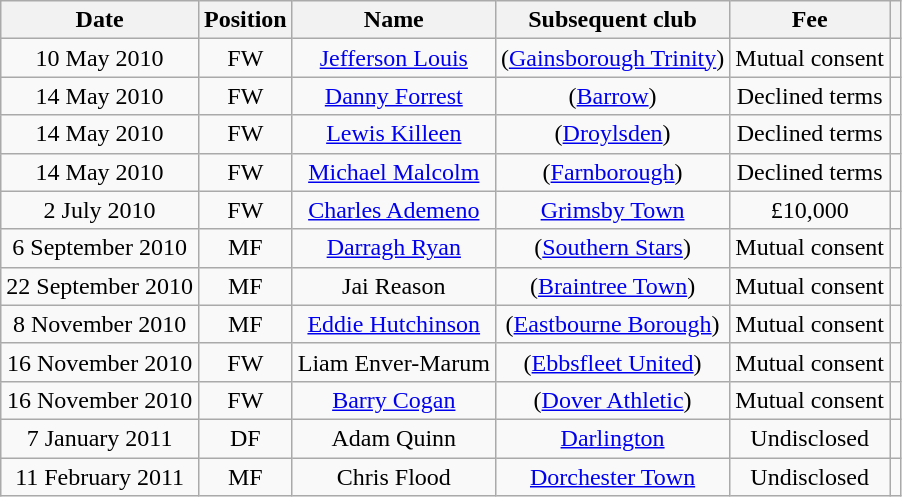<table class="wikitable" style="text-align:center;">
<tr>
<th>Date</th>
<th>Position</th>
<th>Name</th>
<th>Subsequent club</th>
<th>Fee</th>
<th></th>
</tr>
<tr>
<td>10 May 2010</td>
<td>FW</td>
<td><a href='#'>Jefferson Louis</a></td>
<td style="text-align:center;">(<a href='#'>Gainsborough Trinity</a>)</td>
<td style="text-align:center;">Mutual consent</td>
<td></td>
</tr>
<tr>
<td>14 May 2010</td>
<td>FW</td>
<td><a href='#'>Danny Forrest</a></td>
<td style="text-align:center;">(<a href='#'>Barrow</a>)</td>
<td style="text-align:center;">Declined terms</td>
<td></td>
</tr>
<tr>
<td>14 May 2010</td>
<td>FW</td>
<td><a href='#'>Lewis Killeen</a></td>
<td style="text-align:center;">(<a href='#'>Droylsden</a>)</td>
<td style="text-align:center;">Declined terms</td>
<td></td>
</tr>
<tr>
<td>14 May 2010</td>
<td>FW</td>
<td><a href='#'>Michael Malcolm</a></td>
<td style="text-align:center;">(<a href='#'>Farnborough</a>)</td>
<td style="text-align:center;">Declined terms</td>
<td></td>
</tr>
<tr>
<td>2 July 2010</td>
<td>FW</td>
<td><a href='#'>Charles Ademeno</a></td>
<td style="text-align:center;"><a href='#'>Grimsby Town</a></td>
<td style="text-align:center;">£10,000</td>
<td></td>
</tr>
<tr>
<td>6 September 2010</td>
<td>MF</td>
<td><a href='#'>Darragh Ryan</a></td>
<td style="text-align:center;">(<a href='#'>Southern Stars</a>)</td>
<td style="text-align:center;">Mutual consent</td>
<td></td>
</tr>
<tr>
<td>22 September 2010</td>
<td>MF</td>
<td>Jai Reason</td>
<td style="text-align:center;">(<a href='#'>Braintree Town</a>)</td>
<td style="text-align:center;">Mutual consent</td>
<td></td>
</tr>
<tr>
<td>8 November 2010</td>
<td>MF</td>
<td><a href='#'>Eddie Hutchinson</a></td>
<td style="text-align:center;">(<a href='#'>Eastbourne Borough</a>)</td>
<td style="text-align:center;">Mutual consent</td>
<td></td>
</tr>
<tr>
<td>16 November 2010</td>
<td>FW</td>
<td>Liam Enver-Marum</td>
<td style="text-align:center;">(<a href='#'>Ebbsfleet United</a>)</td>
<td style="text-align:center;">Mutual consent</td>
<td></td>
</tr>
<tr>
<td>16 November 2010</td>
<td>FW</td>
<td><a href='#'>Barry Cogan</a></td>
<td style="text-align:center;">(<a href='#'>Dover Athletic</a>)</td>
<td style="text-align:center;">Mutual consent</td>
<td></td>
</tr>
<tr>
<td>7 January 2011</td>
<td>DF</td>
<td>Adam Quinn</td>
<td style="text-align:center;"><a href='#'>Darlington</a></td>
<td style="text-align:center;">Undisclosed</td>
<td></td>
</tr>
<tr>
<td>11 February 2011</td>
<td>MF</td>
<td>Chris Flood</td>
<td style="text-align:center;"><a href='#'>Dorchester Town</a></td>
<td style="text-align:center;">Undisclosed</td>
<td></td>
</tr>
</table>
